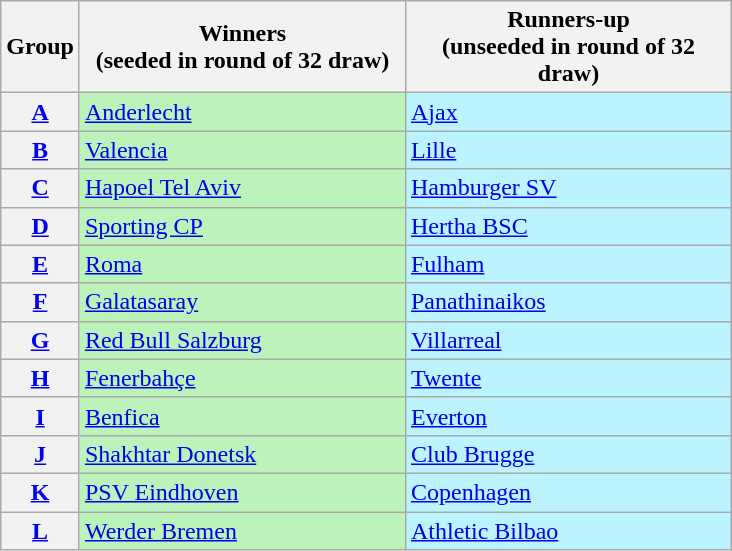<table class="wikitable">
<tr>
<th>Group</th>
<th width=210>Winners<br>(seeded in round of 32 draw)</th>
<th width=210>Runners-up<br>(unseeded in round of 32 draw)</th>
</tr>
<tr>
<th><a href='#'>A</a></th>
<td bgcolor=#BBF3BB> <a href='#'>Anderlecht</a></td>
<td bgcolor=#BBF3FF> <a href='#'>Ajax</a></td>
</tr>
<tr>
<th><a href='#'>B</a></th>
<td bgcolor=#BBF3BB> <a href='#'>Valencia</a></td>
<td bgcolor=#BBF3FF> <a href='#'>Lille</a></td>
</tr>
<tr>
<th><a href='#'>C</a></th>
<td bgcolor=#BBF3BB> <a href='#'>Hapoel Tel Aviv</a></td>
<td bgcolor=#BBF3FF> <a href='#'>Hamburger SV</a></td>
</tr>
<tr>
<th><a href='#'>D</a></th>
<td bgcolor=#BBF3BB> <a href='#'>Sporting CP</a></td>
<td bgcolor=#BBF3FF> <a href='#'>Hertha BSC</a></td>
</tr>
<tr>
<th><a href='#'>E</a></th>
<td bgcolor=#BBF3BB> <a href='#'>Roma</a></td>
<td bgcolor=#BBF3FF> <a href='#'>Fulham</a></td>
</tr>
<tr>
<th><a href='#'>F</a></th>
<td bgcolor=#BBF3BB> <a href='#'>Galatasaray</a></td>
<td bgcolor=#BBF3FF> <a href='#'>Panathinaikos</a></td>
</tr>
<tr>
<th><a href='#'>G</a></th>
<td bgcolor=#BBF3BB> <a href='#'>Red Bull Salzburg</a></td>
<td bgcolor=#BBF3FF> <a href='#'>Villarreal</a></td>
</tr>
<tr>
<th><a href='#'>H</a></th>
<td bgcolor=#BBF3BB> <a href='#'>Fenerbahçe</a></td>
<td bgcolor=#BBF3FF> <a href='#'>Twente</a></td>
</tr>
<tr>
<th><a href='#'>I</a></th>
<td bgcolor=#BBF3BB> <a href='#'>Benfica</a></td>
<td bgcolor=#BBF3FF> <a href='#'>Everton</a></td>
</tr>
<tr>
<th><a href='#'>J</a></th>
<td bgcolor=#BBF3BB> <a href='#'>Shakhtar Donetsk</a></td>
<td bgcolor=#BBF3FF> <a href='#'>Club Brugge</a></td>
</tr>
<tr>
<th><a href='#'>K</a></th>
<td bgcolor=#BBF3BB> <a href='#'>PSV Eindhoven</a></td>
<td bgcolor=#BBF3FF> <a href='#'>Copenhagen</a></td>
</tr>
<tr>
<th><a href='#'>L</a></th>
<td bgcolor=#BBF3BB> <a href='#'>Werder Bremen</a></td>
<td bgcolor=#BBF3FF> <a href='#'>Athletic Bilbao</a></td>
</tr>
</table>
